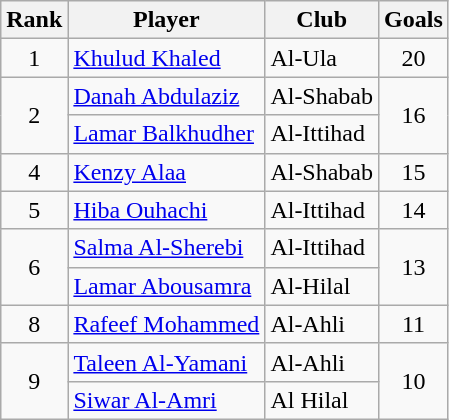<table class="wikitable" style="text-align:center">
<tr>
<th>Rank</th>
<th>Player</th>
<th>Club</th>
<th>Goals</th>
</tr>
<tr>
<td>1</td>
<td align="left"> <a href='#'>Khulud Khaled</a></td>
<td align="left">Al-Ula</td>
<td>20</td>
</tr>
<tr>
<td rowspan=2>2</td>
<td align="left"> <a href='#'>Danah Abdulaziz</a></td>
<td align="left">Al-Shabab</td>
<td rowspan=2>16</td>
</tr>
<tr>
<td align="left"> <a href='#'>Lamar Balkhudher</a></td>
<td align="left">Al-Ittihad</td>
</tr>
<tr>
<td rowspan=1>4</td>
<td align="left"> <a href='#'>Kenzy Alaa</a></td>
<td align="left">Al-Shabab</td>
<td rowspan=1>15</td>
</tr>
<tr>
<td rowspan=1>5</td>
<td align="left"> <a href='#'>Hiba Ouhachi</a></td>
<td align="left">Al-Ittihad</td>
<td rowspan=1>14</td>
</tr>
<tr>
<td rowspan=2>6</td>
<td align="left"> <a href='#'>Salma Al-Sherebi</a></td>
<td align="left">Al-Ittihad</td>
<td rowspan=2>13</td>
</tr>
<tr>
<td align="left"> <a href='#'>Lamar Abousamra</a></td>
<td align="left">Al-Hilal</td>
</tr>
<tr>
<td rowspan=1>8</td>
<td align="left"> <a href='#'>Rafeef Mohammed</a></td>
<td align="left">Al-Ahli</td>
<td rowspan=1>11</td>
</tr>
<tr>
<td rowspan=2>9</td>
<td align="left"> <a href='#'>Taleen Al-Yamani</a></td>
<td align="left">Al-Ahli</td>
<td rowspan=2>10</td>
</tr>
<tr>
<td align="left"> <a href='#'>Siwar Al-Amri</a></td>
<td align="left">Al Hilal</td>
</tr>
</table>
